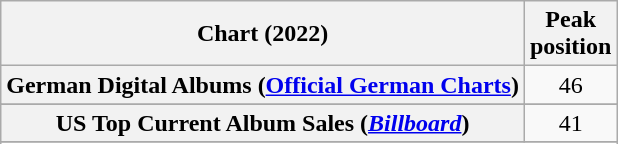<table class="wikitable sortable plainrowheaders" style="text-align:center">
<tr>
<th scope="col">Chart (2022)</th>
<th scope="col">Peak<br>position</th>
</tr>
<tr>
<th scope="row">German Digital Albums (<a href='#'>Official German Charts</a>)</th>
<td>46</td>
</tr>
<tr>
</tr>
<tr>
</tr>
<tr>
</tr>
<tr>
<th scope="row">US Top Current Album Sales (<a href='#'><em>Billboard</em></a>)</th>
<td align="center">41</td>
</tr>
<tr>
</tr>
<tr>
</tr>
</table>
